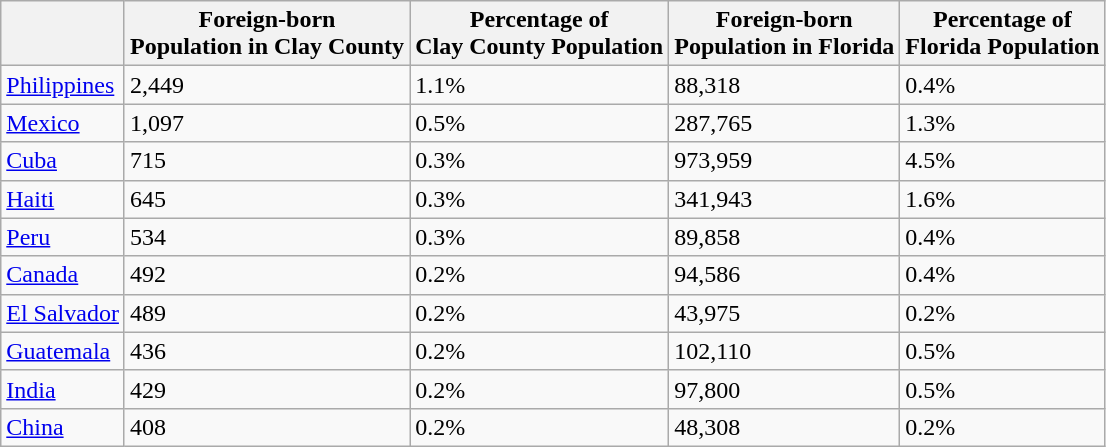<table class="wikitable sortable mw-collapsible">
<tr>
<th></th>
<th>Foreign-born<br>Population in Clay County</th>
<th>Percentage of<br>Clay County Population</th>
<th>Foreign-born<br>Population in Florida</th>
<th>Percentage of<br>Florida Population</th>
</tr>
<tr>
<td><a href='#'>Philippines</a></td>
<td>2,449</td>
<td>1.1%</td>
<td>88,318</td>
<td>0.4%</td>
</tr>
<tr>
<td><a href='#'>Mexico</a></td>
<td>1,097</td>
<td>0.5%</td>
<td>287,765</td>
<td>1.3%</td>
</tr>
<tr>
<td><a href='#'>Cuba</a></td>
<td>715</td>
<td>0.3%</td>
<td>973,959</td>
<td>4.5%</td>
</tr>
<tr>
<td><a href='#'>Haiti</a></td>
<td>645</td>
<td>0.3%</td>
<td>341,943</td>
<td>1.6%</td>
</tr>
<tr>
<td><a href='#'>Peru</a></td>
<td>534</td>
<td>0.3%</td>
<td>89,858</td>
<td>0.4%</td>
</tr>
<tr>
<td><a href='#'>Canada</a></td>
<td>492</td>
<td>0.2%</td>
<td>94,586</td>
<td>0.4%</td>
</tr>
<tr>
<td><a href='#'>El Salvador</a></td>
<td>489</td>
<td>0.2%</td>
<td>43,975</td>
<td>0.2%</td>
</tr>
<tr>
<td><a href='#'>Guatemala</a></td>
<td>436</td>
<td>0.2%</td>
<td>102,110</td>
<td>0.5%</td>
</tr>
<tr>
<td><a href='#'>India</a></td>
<td>429</td>
<td>0.2%</td>
<td>97,800</td>
<td>0.5%</td>
</tr>
<tr>
<td><a href='#'>China</a></td>
<td>408</td>
<td>0.2%</td>
<td>48,308</td>
<td>0.2%</td>
</tr>
</table>
